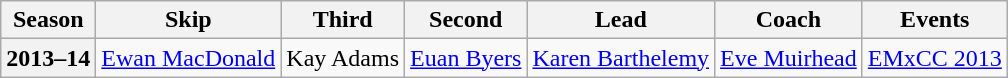<table class="wikitable">
<tr>
<th scope="col">Season</th>
<th scope="col">Skip</th>
<th scope="col">Third</th>
<th scope="col">Second</th>
<th scope="col">Lead</th>
<th scope="col">Coach</th>
<th scope="col">Events</th>
</tr>
<tr>
<th scope="row">2013–14</th>
<td><a href='#'>Ewan MacDonald</a></td>
<td>Kay Adams</td>
<td><a href='#'>Euan Byers</a></td>
<td><a href='#'>Karen Barthelemy</a></td>
<td><a href='#'>Eve Muirhead</a></td>
<td><a href='#'>EMxCC 2013</a> </td>
</tr>
</table>
